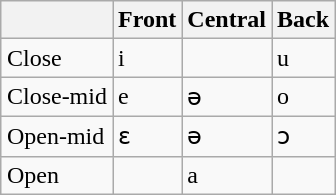<table class="wikitable" style="margin: 10px auto;">
<tr>
<th></th>
<th>Front</th>
<th>Central</th>
<th>Back</th>
</tr>
<tr>
<td>Close</td>
<td>i</td>
<td></td>
<td>u</td>
</tr>
<tr>
<td>Close-mid</td>
<td>e</td>
<td>ə</td>
<td>o</td>
</tr>
<tr>
<td>Open-mid</td>
<td>ɛ</td>
<td>ə</td>
<td>ɔ</td>
</tr>
<tr>
<td>Open</td>
<td></td>
<td>a</td>
<td></td>
</tr>
</table>
